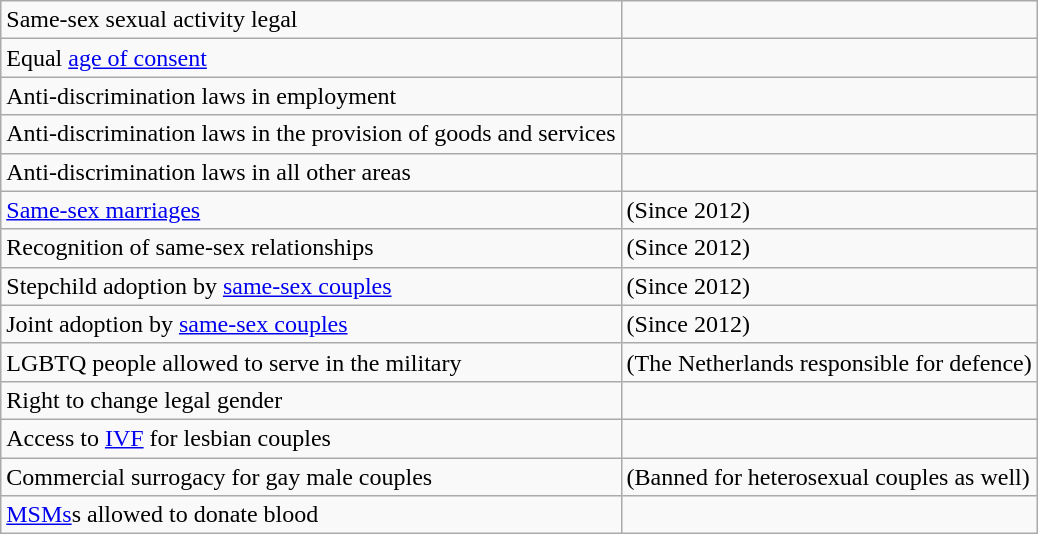<table class="wikitable">
<tr>
<td>Same-sex sexual activity legal</td>
<td></td>
</tr>
<tr>
<td>Equal <a href='#'>age of consent</a></td>
<td></td>
</tr>
<tr>
<td>Anti-discrimination laws in employment</td>
<td></td>
</tr>
<tr>
<td>Anti-discrimination laws in the provision of goods and services</td>
<td></td>
</tr>
<tr>
<td>Anti-discrimination laws in all other areas</td>
<td></td>
</tr>
<tr>
<td><a href='#'>Same-sex marriages</a></td>
<td> (Since 2012)</td>
</tr>
<tr>
<td>Recognition of same-sex relationships</td>
<td> (Since 2012)</td>
</tr>
<tr>
<td>Stepchild adoption by <a href='#'>same-sex couples</a></td>
<td> (Since 2012)</td>
</tr>
<tr>
<td>Joint adoption by <a href='#'>same-sex couples</a></td>
<td> (Since 2012)</td>
</tr>
<tr>
<td>LGBTQ people allowed to serve in the military</td>
<td> (The Netherlands responsible for defence)</td>
</tr>
<tr>
<td>Right to change legal gender</td>
<td></td>
</tr>
<tr>
<td>Access to <a href='#'>IVF</a> for lesbian couples</td>
<td></td>
</tr>
<tr>
<td>Commercial surrogacy for gay male couples</td>
<td> (Banned for heterosexual couples as well)</td>
</tr>
<tr>
<td><a href='#'>MSMs</a>s allowed to donate blood</td>
<td></td>
</tr>
</table>
